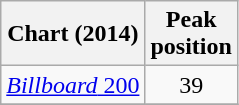<table class="wikitable">
<tr>
<th>Chart (2014)</th>
<th>Peak<br>position</th>
</tr>
<tr>
<td><a href='#'><em>Billboard</em> 200</a></td>
<td align="center">39</td>
</tr>
<tr>
</tr>
</table>
